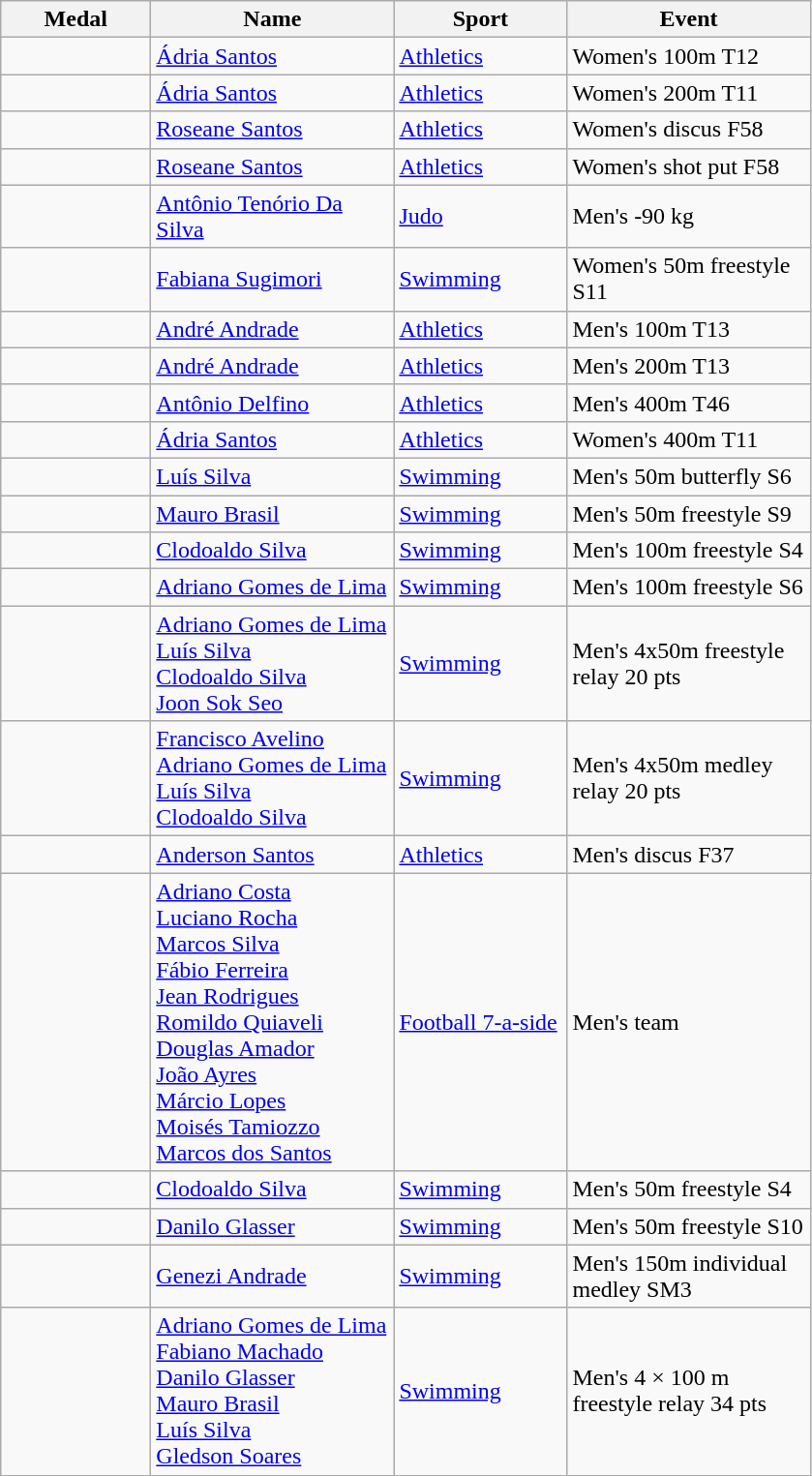<table class="wikitable">
<tr>
<th style="width:6em">Medal</th>
<th style="width:10em">Name</th>
<th style="width:7em">Sport</th>
<th style="width:10em">Event</th>
</tr>
<tr>
<td></td>
<td><a href='#'>Ádria Santos</a></td>
<td><a href='#'>Athletics</a></td>
<td>Women's 100m T12</td>
</tr>
<tr>
<td></td>
<td><a href='#'>Ádria Santos</a></td>
<td><a href='#'>Athletics</a></td>
<td>Women's 200m T11</td>
</tr>
<tr>
<td></td>
<td><a href='#'>Roseane Santos</a></td>
<td><a href='#'>Athletics</a></td>
<td>Women's discus F58</td>
</tr>
<tr>
<td></td>
<td><a href='#'>Roseane Santos</a></td>
<td><a href='#'>Athletics</a></td>
<td>Women's shot put F58</td>
</tr>
<tr>
<td></td>
<td><a href='#'>Antônio Tenório Da Silva</a></td>
<td><a href='#'>Judo</a></td>
<td>Men's -90 kg</td>
</tr>
<tr>
<td></td>
<td><a href='#'>Fabiana Sugimori</a></td>
<td><a href='#'>Swimming</a></td>
<td>Women's 50m freestyle S11</td>
</tr>
<tr>
<td></td>
<td><a href='#'>André Andrade</a></td>
<td><a href='#'>Athletics</a></td>
<td>Men's 100m T13</td>
</tr>
<tr>
<td></td>
<td><a href='#'>André Andrade</a></td>
<td><a href='#'>Athletics</a></td>
<td>Men's 200m T13</td>
</tr>
<tr>
<td></td>
<td><a href='#'>Antônio Delfino</a></td>
<td><a href='#'>Athletics</a></td>
<td>Men's 400m T46</td>
</tr>
<tr>
<td></td>
<td><a href='#'>Ádria Santos</a></td>
<td><a href='#'>Athletics</a></td>
<td>Women's 400m T11</td>
</tr>
<tr>
<td></td>
<td><a href='#'>Luís Silva</a></td>
<td><a href='#'>Swimming</a></td>
<td>Men's 50m butterfly S6</td>
</tr>
<tr>
<td></td>
<td><a href='#'>Mauro Brasil</a></td>
<td><a href='#'>Swimming</a></td>
<td>Men's 50m freestyle S9</td>
</tr>
<tr>
<td></td>
<td><a href='#'>Clodoaldo Silva</a></td>
<td><a href='#'>Swimming</a></td>
<td>Men's 100m freestyle S4</td>
</tr>
<tr>
<td></td>
<td><a href='#'>Adriano Gomes de Lima</a></td>
<td><a href='#'>Swimming</a></td>
<td>Men's 100m freestyle S6</td>
</tr>
<tr>
<td></td>
<td><a href='#'>Adriano Gomes de Lima</a><br> <a href='#'>Luís Silva</a><br> <a href='#'>Clodoaldo Silva</a><br> <a href='#'>Joon Sok Seo</a></td>
<td><a href='#'>Swimming</a></td>
<td>Men's 4x50m freestyle relay 20 pts</td>
</tr>
<tr>
<td></td>
<td><a href='#'>Francisco Avelino</a><br> <a href='#'>Adriano Gomes de Lima</a><br> <a href='#'>Luís Silva</a><br> <a href='#'>Clodoaldo Silva</a></td>
<td><a href='#'>Swimming</a></td>
<td>Men's 4x50m medley relay 20 pts</td>
</tr>
<tr>
<td></td>
<td><a href='#'>Anderson Santos</a></td>
<td><a href='#'>Athletics</a></td>
<td>Men's discus F37</td>
</tr>
<tr>
<td></td>
<td><a href='#'>Adriano Costa</a><br> <a href='#'>Luciano Rocha</a><br> <a href='#'>Marcos Silva</a><br> <a href='#'>Fábio Ferreira</a><br> <a href='#'>Jean Rodrigues</a><br> <a href='#'>Romildo Quiaveli</a><br> <a href='#'>Douglas Amador</a><br> <a href='#'>João Ayres</a><br> <a href='#'>Márcio Lopes</a><br> <a href='#'>Moisés Tamiozzo</a><br> <a href='#'>Marcos dos Santos</a></td>
<td><a href='#'>Football 7-a-side</a></td>
<td>Men's team</td>
</tr>
<tr>
<td></td>
<td><a href='#'>Clodoaldo Silva</a></td>
<td><a href='#'>Swimming</a></td>
<td>Men's 50m freestyle S4</td>
</tr>
<tr>
<td></td>
<td><a href='#'>Danilo Glasser</a></td>
<td><a href='#'>Swimming</a></td>
<td>Men's 50m freestyle S10</td>
</tr>
<tr>
<td></td>
<td><a href='#'>Genezi Andrade</a></td>
<td><a href='#'>Swimming</a></td>
<td>Men's 150m individual medley SM3</td>
</tr>
<tr>
<td></td>
<td><a href='#'>Adriano Gomes de Lima</a><br> <a href='#'>Fabiano Machado</a><br> <a href='#'>Danilo Glasser</a><br> <a href='#'>Mauro Brasil</a><br> <a href='#'>Luís Silva</a><br> <a href='#'>Gledson Soares</a></td>
<td><a href='#'>Swimming</a></td>
<td>Men's 4 × 100 m freestyle relay 34 pts</td>
</tr>
</table>
